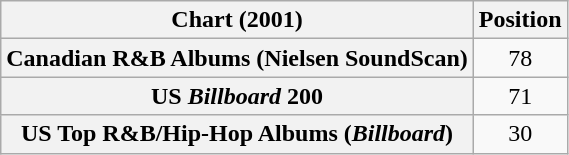<table class="wikitable sortable plainrowheaders" style="text-align:center">
<tr>
<th scope="col">Chart (2001)</th>
<th scope="col">Position</th>
</tr>
<tr>
<th scope="row">Canadian R&B Albums (Nielsen SoundScan)</th>
<td>78</td>
</tr>
<tr>
<th scope="row">US <em>Billboard</em> 200</th>
<td>71</td>
</tr>
<tr>
<th scope="row">US Top R&B/Hip-Hop Albums (<em>Billboard</em>)</th>
<td>30</td>
</tr>
</table>
